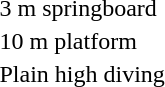<table>
<tr>
<td>3 m springboard<br></td>
<td></td>
<td></td>
<td></td>
</tr>
<tr>
<td>10 m platform<br></td>
<td></td>
<td></td>
<td></td>
</tr>
<tr>
<td>Plain high diving<br></td>
<td></td>
<td></td>
<td></td>
</tr>
</table>
